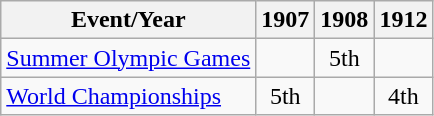<table class="wikitable">
<tr>
<th>Event/Year</th>
<th>1907</th>
<th>1908</th>
<th>1912</th>
</tr>
<tr>
<td><a href='#'>Summer Olympic Games</a></td>
<td></td>
<td align="center">5th</td>
<td></td>
</tr>
<tr>
<td><a href='#'>World Championships</a></td>
<td align="center">5th</td>
<td></td>
<td align="center">4th</td>
</tr>
</table>
